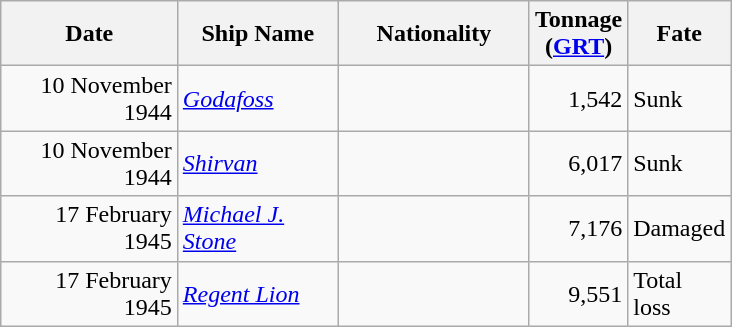<table class="wikitable sortable" style="margin: 1em auto 1em auto;">
<tr>
<th width="110px">Date</th>
<th width="100px">Ship Name</th>
<th width="120px">Nationality</th>
<th width="25px">Tonnage <br>(<a href='#'>GRT</a>)</th>
<th width="50px">Fate</th>
</tr>
<tr>
<td align="right">10 November 1944</td>
<td align="left"><a href='#'><em>Godafoss</em></a></td>
<td align="left"></td>
<td align="right">1,542</td>
<td align="left">Sunk</td>
</tr>
<tr>
<td align="right">10 November 1944</td>
<td align="left"><a href='#'><em>Shirvan</em></a></td>
<td align="left"></td>
<td align="right">6,017</td>
<td align="left">Sunk</td>
</tr>
<tr>
<td align="right">17 February 1945</td>
<td align="left"><a href='#'><em>Michael J. Stone</em></a></td>
<td align="left"></td>
<td align="right">7,176</td>
<td align="left">Damaged</td>
</tr>
<tr>
<td align="right">17 February 1945</td>
<td align="left"><a href='#'><em>Regent Lion</em></a></td>
<td align="left"></td>
<td align="right">9,551</td>
<td align="left">Total loss</td>
</tr>
</table>
